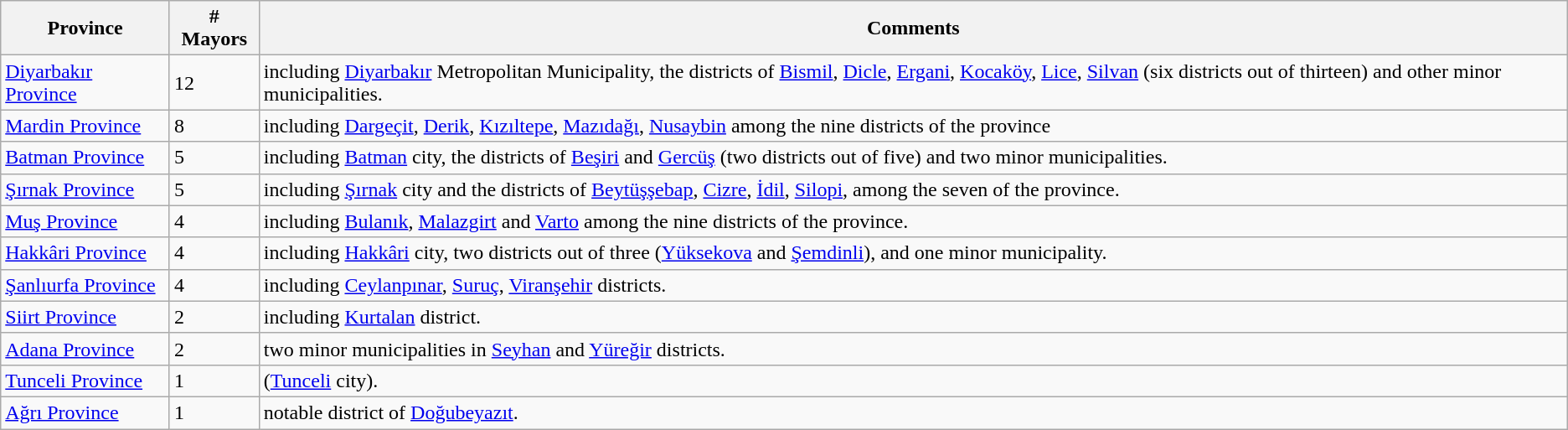<table class="wikitable">
<tr>
<th>Province</th>
<th>#  Mayors</th>
<th>Comments</th>
</tr>
<tr>
<td><a href='#'>Diyarbakır Province</a></td>
<td>12</td>
<td>including <a href='#'>Diyarbakır</a> Metropolitan Municipality, the districts of <a href='#'>Bismil</a>, <a href='#'>Dicle</a>, <a href='#'>Ergani</a>, <a href='#'>Kocaköy</a>, <a href='#'>Lice</a>, <a href='#'>Silvan</a> (six  districts out of thirteen) and other minor municipalities.</td>
</tr>
<tr>
<td><a href='#'>Mardin Province</a></td>
<td>8</td>
<td>including <a href='#'>Dargeçit</a>, <a href='#'>Derik</a>, <a href='#'>Kızıltepe</a>, <a href='#'>Mazıdağı</a>, <a href='#'>Nusaybin</a> among the nine districts of the province</td>
</tr>
<tr>
<td><a href='#'>Batman Province</a></td>
<td>5</td>
<td>including <a href='#'>Batman</a> city, the districts of <a href='#'>Beşiri</a> and <a href='#'>Gercüş</a> (two  districts out of five) and two  minor municipalities.</td>
</tr>
<tr>
<td><a href='#'>Şırnak Province</a></td>
<td>5</td>
<td>including <a href='#'>Şırnak</a> city and the districts of <a href='#'>Beytüşşebap</a>, <a href='#'>Cizre</a>, <a href='#'>İdil</a>, <a href='#'>Silopi</a>, among the seven of the province.</td>
</tr>
<tr>
<td><a href='#'>Muş Province</a></td>
<td>4</td>
<td>including <a href='#'>Bulanık</a>, <a href='#'>Malazgirt</a> and <a href='#'>Varto</a> among the nine districts of the province.</td>
</tr>
<tr>
<td><a href='#'>Hakkâri Province</a></td>
<td>4</td>
<td>including <a href='#'>Hakkâri</a> city, two  districts out of three (<a href='#'>Yüksekova</a> and <a href='#'>Şemdinli</a>), and one  minor municipality.</td>
</tr>
<tr>
<td><a href='#'>Şanlıurfa Province</a></td>
<td>4</td>
<td>including  <a href='#'>Ceylanpınar</a>, <a href='#'>Suruç</a>, <a href='#'>Viranşehir</a> districts.</td>
</tr>
<tr>
<td><a href='#'>Siirt Province</a></td>
<td>2</td>
<td>including <a href='#'>Kurtalan</a> district.</td>
</tr>
<tr>
<td><a href='#'>Adana Province</a></td>
<td>2</td>
<td>two minor municipalities in <a href='#'>Seyhan</a> and <a href='#'>Yüreğir</a> districts.</td>
</tr>
<tr>
<td><a href='#'>Tunceli Province</a></td>
<td>1</td>
<td>(<a href='#'>Tunceli</a> city).</td>
</tr>
<tr>
<td><a href='#'>Ağrı Province</a></td>
<td>1</td>
<td>notable district of <a href='#'>Doğubeyazıt</a>.</td>
</tr>
</table>
